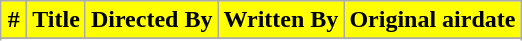<table class="wikitable plainrowheaders">
<tr>
<th style="background:#ffff00; color:black; width:5%;">#</th>
<th style="background:#ffff00; color:black">Title</th>
<th style="background:#ffff00; color:black">Directed By</th>
<th style="background:#ffff00; color:black">Written By</th>
<th style="background:#ffff00; color:black">Original airdate</th>
</tr>
<tr>
</tr>
<tr>
</tr>
<tr>
</tr>
<tr>
</tr>
<tr>
</tr>
</table>
